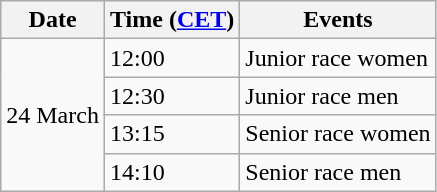<table class="wikitable" border="1">
<tr>
<th>Date</th>
<th>Time (<a href='#'>CET</a>)</th>
<th>Events</th>
</tr>
<tr>
<td rowspan=4>24 March</td>
<td>12:00</td>
<td>Junior race women</td>
</tr>
<tr>
<td>12:30</td>
<td>Junior race men</td>
</tr>
<tr>
<td>13:15</td>
<td>Senior race women</td>
</tr>
<tr>
<td>14:10</td>
<td>Senior race men</td>
</tr>
</table>
